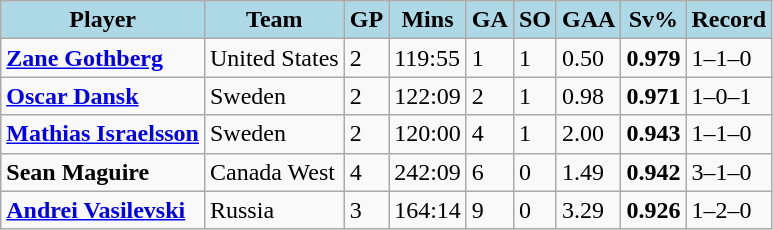<table class="wikitable">
<tr>
<th style="background:lightblue;">Player</th>
<th style="background:lightblue;">Team</th>
<th style="background:lightblue;">GP</th>
<th style="background:lightblue;">Mins</th>
<th style="background:lightblue;">GA</th>
<th style="background:lightblue;">SO</th>
<th style="background:lightblue;">GAA</th>
<th style="background:lightblue;">Sv%</th>
<th style="background:lightblue;">Record</th>
</tr>
<tr>
<td><strong><a href='#'>Zane Gothberg</a></strong></td>
<td>United States</td>
<td>2</td>
<td>119:55</td>
<td>1</td>
<td>1</td>
<td>0.50</td>
<td><strong>0.979</strong></td>
<td>1–1–0</td>
</tr>
<tr>
<td><strong><a href='#'>Oscar Dansk</a></strong></td>
<td>Sweden</td>
<td>2</td>
<td>122:09</td>
<td>2</td>
<td>1</td>
<td>0.98</td>
<td><strong>0.971</strong></td>
<td>1–0–1</td>
</tr>
<tr>
<td><strong><a href='#'>Mathias Israelsson</a></strong></td>
<td>Sweden</td>
<td>2</td>
<td>120:00</td>
<td>4</td>
<td>1</td>
<td>2.00</td>
<td><strong>0.943</strong></td>
<td>1–1–0</td>
</tr>
<tr>
<td><strong>Sean Maguire</strong></td>
<td>Canada West</td>
<td>4</td>
<td>242:09</td>
<td>6</td>
<td>0</td>
<td>1.49</td>
<td><strong>0.942</strong></td>
<td>3–1–0</td>
</tr>
<tr>
<td><strong><a href='#'>Andrei Vasilevski</a></strong></td>
<td>Russia</td>
<td>3</td>
<td>164:14</td>
<td>9</td>
<td>0</td>
<td>3.29</td>
<td><strong>0.926</strong></td>
<td>1–2–0</td>
</tr>
</table>
